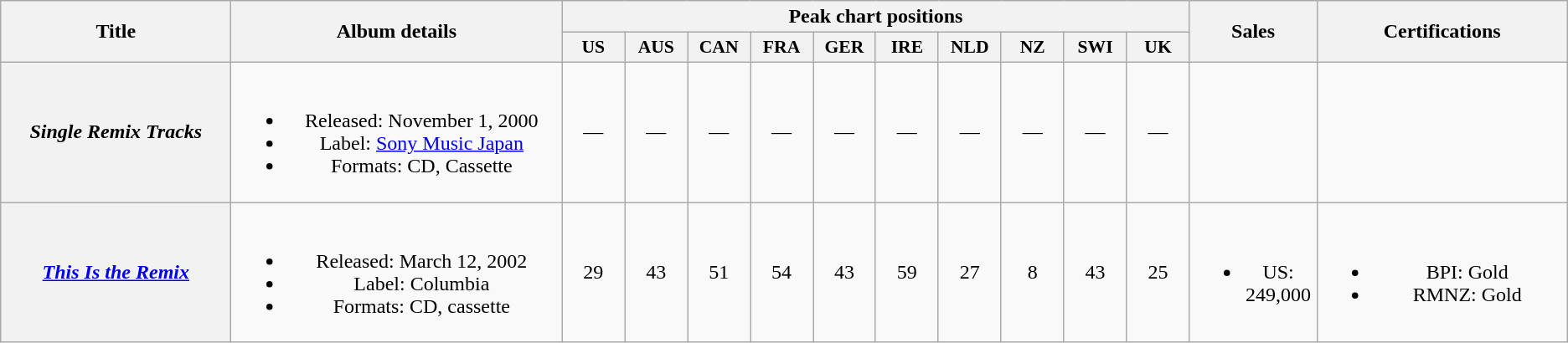<table class="wikitable plainrowheaders" style="text-align:center;">
<tr>
<th scope="col" rowspan="2" style="width:11em">Title</th>
<th scope="col" rowspan="2" style="width:16em">Album details</th>
<th scope="col" colspan="10">Peak chart positions</th>
<th scope="col" rowspan="2">Sales</th>
<th scope="col" rowspan="2" style="width:12em">Certifications</th>
</tr>
<tr>
<th style="width:3em;font-size:90%">US<br></th>
<th style="width:3em;font-size:90%">AUS<br></th>
<th style="width:3em;font-size:90%">CAN<br></th>
<th style="width:3em;font-size:90%">FRA<br></th>
<th style="width:3em;font-size:90%">GER<br></th>
<th style="width:3em;font-size:90%">IRE<br></th>
<th style="width:3em;font-size:90%">NLD<br></th>
<th style="width:3em;font-size:90%">NZ<br></th>
<th style="width:3em;font-size:90%">SWI<br></th>
<th style="width:3em;font-size:90%">UK<br></th>
</tr>
<tr>
<th scope="row"><em>Single Remix Tracks</em></th>
<td><br><ul><li>Released: November 1, 2000</li><li>Label: <a href='#'>Sony Music Japan</a></li><li>Formats: CD, Cassette</li></ul></td>
<td>—</td>
<td>—</td>
<td>—</td>
<td>—</td>
<td>—</td>
<td>—</td>
<td>—</td>
<td>—</td>
<td>—</td>
<td>—</td>
<td></td>
<td></td>
</tr>
<tr>
<th scope="row"><em><a href='#'>This Is the Remix</a></em></th>
<td><br><ul><li>Released: March 12, 2002</li><li>Label: Columbia</li><li>Formats: CD, cassette</li></ul></td>
<td>29</td>
<td>43</td>
<td>51</td>
<td>54</td>
<td>43</td>
<td>59</td>
<td>27</td>
<td>8</td>
<td>43</td>
<td>25</td>
<td><br><ul><li>US: 249,000</li></ul></td>
<td><br><ul><li>BPI: Gold</li><li>RMNZ: Gold</li></ul></td>
</tr>
</table>
